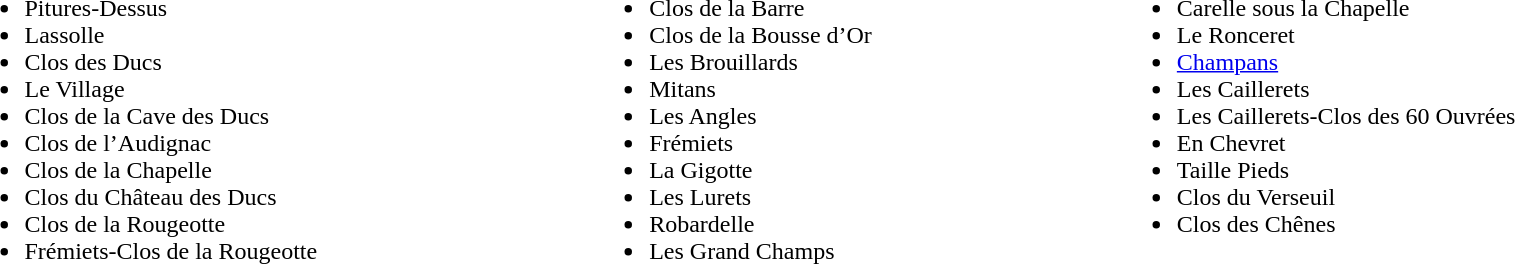<table border="0" width="100%">
<tr ---- valign="top">
<td width="33%"><br><ul><li>Pitures-Dessus</li><li>Lassolle</li><li>Clos des Ducs</li><li>Le Village</li><li>Clos de la Cave des Ducs</li><li>Clos de l’Audignac</li><li>Clos de la Chapelle</li><li>Clos du Château des Ducs</li><li>Clos de la Rougeotte</li><li>Frémiets-Clos de la Rougeotte</li></ul></td>
<td><br><ul><li>Clos de la Barre</li><li>Clos de la Bousse d’Or</li><li>Les Brouillards</li><li>Mitans</li><li>Les Angles</li><li>Frémiets</li><li>La Gigotte</li><li>Les Lurets</li><li>Robardelle</li><li>Les Grand Champs</li></ul></td>
<td><br><ul><li>Carelle sous la Chapelle</li><li>Le Ronceret</li><li><a href='#'>Champans</a></li><li>Les Caillerets</li><li>Les Caillerets-Clos des 60 Ouvrées</li><li>En Chevret</li><li>Taille Pieds</li><li>Clos du Verseuil</li><li>Clos des Chênes</li></ul></td>
</tr>
</table>
